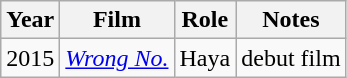<table class="wikitable">
<tr>
<th>Year</th>
<th>Film</th>
<th>Role</th>
<th>Notes</th>
</tr>
<tr>
<td>2015</td>
<td><em><a href='#'>Wrong No.</a></em></td>
<td>Haya</td>
<td>debut film</td>
</tr>
</table>
